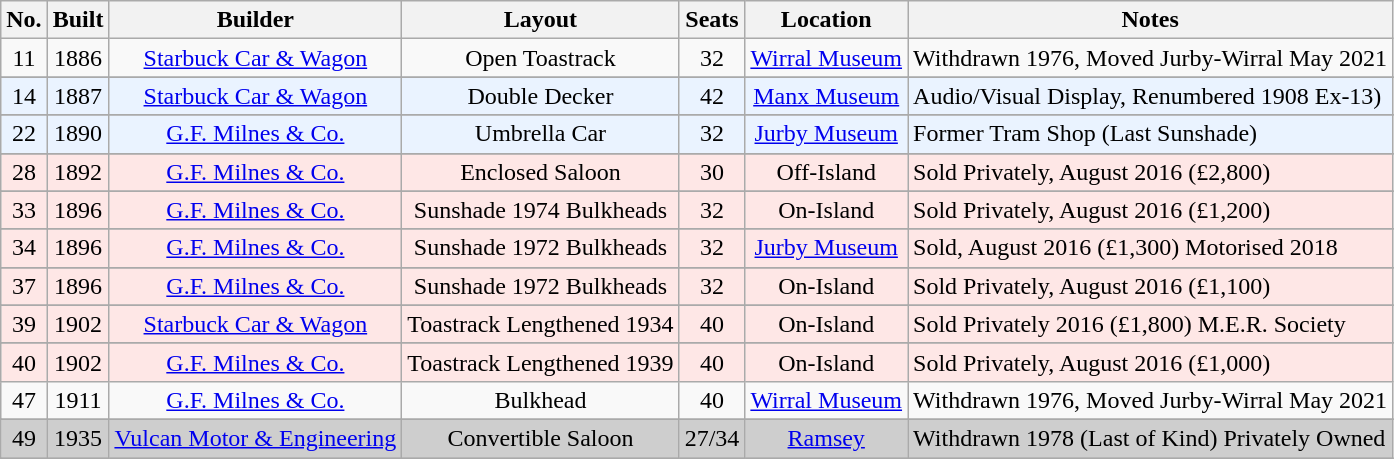<table class="wikitable">
<tr>
<th>No.</th>
<th>Built</th>
<th>Builder</th>
<th>Layout</th>
<th>Seats</th>
<th>Location</th>
<th>Notes</th>
</tr>
<tr>
<td align="center">11</td>
<td align="center">1886</td>
<td align="center"><a href='#'>Starbuck Car & Wagon</a></td>
<td align="center">Open Toastrack</td>
<td align="center">32</td>
<td align="center"><a href='#'>Wirral Museum</a></td>
<td>Withdrawn 1976, Moved Jurby-Wirral May 2021</td>
</tr>
<tr>
</tr>
<tr bgcolor=#eaf3ff>
<td align="center">14</td>
<td align="center">1887</td>
<td align="center"><a href='#'>Starbuck Car & Wagon</a></td>
<td align="center">Double Decker</td>
<td align="center">42</td>
<td align="center"><a href='#'>Manx Museum</a></td>
<td>Audio/Visual Display, Renumbered 1908 Ex-13)</td>
</tr>
<tr>
</tr>
<tr bgcolor=#eaf3ff>
<td align="center">22</td>
<td align="center">1890</td>
<td align="center"><a href='#'>G.F. Milnes & Co.</a></td>
<td align="center">Umbrella Car</td>
<td align="center">32</td>
<td align="center"><a href='#'>Jurby Museum</a></td>
<td>Former Tram Shop (Last Sunshade)</td>
</tr>
<tr>
</tr>
<tr bgcolor=#fee7e6>
<td align="center">28</td>
<td align="center">1892</td>
<td align="center"><a href='#'>G.F. Milnes & Co.</a></td>
<td align="center">Enclosed Saloon</td>
<td align="center">30</td>
<td align="center">Off-Island</td>
<td>Sold Privately, August 2016 (£2,800)</td>
</tr>
<tr>
</tr>
<tr bgcolor=#fee7e6>
<td align="center">33</td>
<td align="center">1896</td>
<td align="center"><a href='#'>G.F. Milnes & Co.</a></td>
<td align="center">Sunshade 1974 Bulkheads</td>
<td align="center">32</td>
<td align="center">On-Island</td>
<td>Sold Privately, August 2016 (£1,200)</td>
</tr>
<tr>
</tr>
<tr bgcolor=#fee7e6>
<td align="center">34</td>
<td align="center">1896</td>
<td align="center"><a href='#'>G.F. Milnes & Co.</a></td>
<td align="center">Sunshade 1972 Bulkheads</td>
<td align="center">32</td>
<td align="center"><a href='#'>Jurby Museum</a></td>
<td>Sold, August 2016 (£1,300) Motorised 2018</td>
</tr>
<tr>
</tr>
<tr bgcolor=#fee7e6>
<td align="center">37</td>
<td align="center">1896</td>
<td align="center"><a href='#'>G.F. Milnes & Co.</a></td>
<td align="center">Sunshade 1972 Bulkheads</td>
<td align="center">32</td>
<td align="center">On-Island</td>
<td>Sold Privately, August 2016 (£1,100)</td>
</tr>
<tr>
</tr>
<tr bgcolor=#fee7e6>
<td align="center">39</td>
<td align="center">1902</td>
<td align="center"><a href='#'>Starbuck Car & Wagon</a></td>
<td align="center">Toastrack Lengthened 1934</td>
<td align="center">40</td>
<td align="center">On-Island</td>
<td>Sold Privately 2016 (£1,800) M.E.R. Society</td>
</tr>
<tr>
</tr>
<tr bgcolor=#fee7e6>
<td align="center">40</td>
<td align="center">1902</td>
<td align="center"><a href='#'>G.F. Milnes & Co.</a></td>
<td align="center">Toastrack Lengthened 1939</td>
<td align="center">40</td>
<td align="center">On-Island</td>
<td>Sold Privately, August 2016 (£1,000)</td>
</tr>
<tr>
<td align="center">47</td>
<td align="center">1911</td>
<td align="center"><a href='#'>G.F. Milnes & Co.</a></td>
<td align="center">Bulkhead</td>
<td align="center">40</td>
<td align="center"><a href='#'>Wirral Museum</a></td>
<td>Withdrawn 1976, Moved Jurby-Wirral May 2021</td>
</tr>
<tr>
</tr>
<tr bgcolor=#cecece>
<td align="center">49</td>
<td align="center">1935</td>
<td align="center"><a href='#'>Vulcan Motor & Engineering</a></td>
<td align="center">Convertible Saloon</td>
<td align="center">27/34</td>
<td align="center"><a href='#'>Ramsey</a></td>
<td>Withdrawn 1978 (Last of Kind) Privately Owned</td>
</tr>
<tr>
</tr>
</table>
